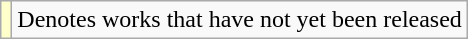<table class="wikitable">
<tr>
<td style="background:#FFFFCC;"></td>
<td>Denotes works that have not yet been released</td>
</tr>
</table>
